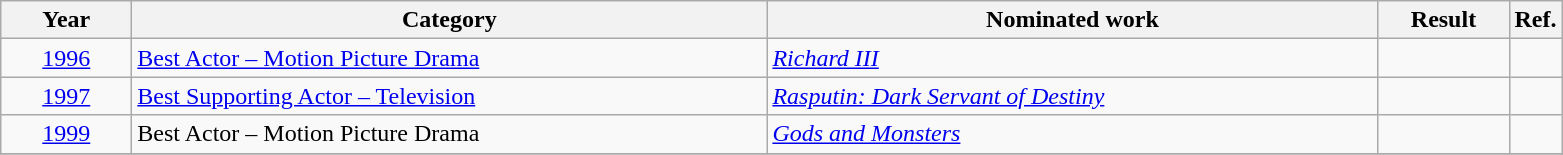<table class=wikitable>
<tr>
<th scope="col" style="width:5em;">Year</th>
<th scope="col" style="width:26em;">Category</th>
<th scope="col" style="width:25em;">Nominated work</th>
<th scope="col" style="width:5em;">Result</th>
<th>Ref.</th>
</tr>
<tr>
<td style="text-align:center;"><a href='#'>1996</a></td>
<td><a href='#'>Best Actor – Motion Picture Drama</a></td>
<td><em><a href='#'>Richard III</a></em></td>
<td></td>
<td style="text-align:center;"></td>
</tr>
<tr>
<td style="text-align:center;"><a href='#'>1997</a></td>
<td><a href='#'>Best Supporting Actor – Television</a></td>
<td><em><a href='#'>Rasputin: Dark Servant of Destiny</a></em></td>
<td></td>
<td style="text-align:center;"></td>
</tr>
<tr>
<td style="text-align:center;"><a href='#'>1999</a></td>
<td>Best Actor – Motion Picture Drama</td>
<td><em><a href='#'>Gods and Monsters</a></em></td>
<td></td>
<td style="text-align:center;"></td>
</tr>
<tr>
</tr>
</table>
